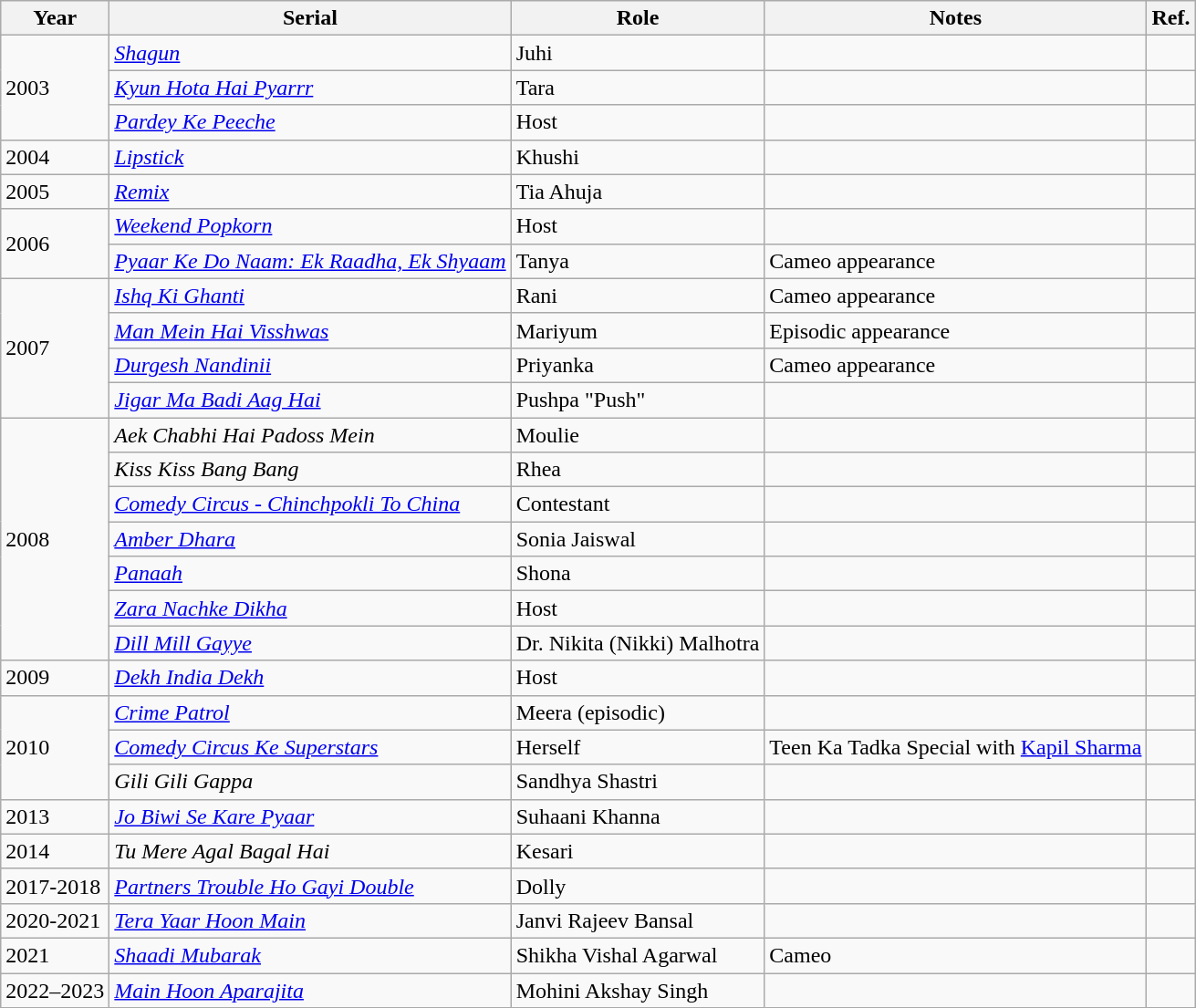<table class="wikitable sortable">
<tr>
<th>Year</th>
<th>Serial</th>
<th>Role</th>
<th>Notes</th>
<th>Ref.</th>
</tr>
<tr>
<td rowspan="3">2003</td>
<td><em><a href='#'>Shagun</a></em></td>
<td>Juhi</td>
<td></td>
<td></td>
</tr>
<tr>
<td><em><a href='#'>Kyun Hota Hai Pyarrr</a></em></td>
<td>Tara</td>
<td></td>
<td></td>
</tr>
<tr>
<td><em><a href='#'>Pardey Ke Peeche</a></em></td>
<td>Host</td>
<td></td>
<td></td>
</tr>
<tr>
<td>2004</td>
<td><em><a href='#'>Lipstick</a></em></td>
<td>Khushi</td>
<td></td>
<td></td>
</tr>
<tr>
<td>2005</td>
<td><em><a href='#'>Remix</a></em></td>
<td>Tia Ahuja</td>
<td></td>
<td></td>
</tr>
<tr>
<td rowspan="2">2006</td>
<td><em><a href='#'>Weekend Popkorn</a></em></td>
<td>Host</td>
<td></td>
<td></td>
</tr>
<tr>
<td><em><a href='#'>Pyaar Ke Do Naam: Ek Raadha, Ek Shyaam</a></em></td>
<td>Tanya</td>
<td>Cameo appearance</td>
<td></td>
</tr>
<tr>
<td rowspan="4">2007</td>
<td><em><a href='#'>Ishq Ki Ghanti</a></em></td>
<td>Rani</td>
<td>Cameo appearance</td>
<td></td>
</tr>
<tr>
<td><em><a href='#'>Man Mein Hai Visshwas</a></em></td>
<td>Mariyum</td>
<td>Episodic appearance</td>
<td></td>
</tr>
<tr>
<td><em><a href='#'>Durgesh Nandinii</a></em></td>
<td>Priyanka</td>
<td>Cameo appearance</td>
<td></td>
</tr>
<tr>
<td><em><a href='#'>Jigar Ma Badi Aag Hai</a></em></td>
<td>Pushpa "Push"</td>
<td></td>
<td></td>
</tr>
<tr>
<td rowspan="7">2008</td>
<td><em>Aek Chabhi Hai Padoss Mein</em></td>
<td>Moulie</td>
<td></td>
<td></td>
</tr>
<tr>
<td><em>Kiss Kiss Bang Bang</em></td>
<td>Rhea</td>
<td></td>
<td></td>
</tr>
<tr>
<td><em><a href='#'>Comedy Circus - Chinchpokli To China</a></em></td>
<td>Contestant</td>
<td></td>
<td></td>
</tr>
<tr>
<td><em><a href='#'>Amber Dhara</a></em></td>
<td>Sonia Jaiswal</td>
<td></td>
<td></td>
</tr>
<tr>
<td><em><a href='#'>Panaah</a></em></td>
<td>Shona</td>
<td></td>
<td></td>
</tr>
<tr>
<td><em><a href='#'>Zara Nachke Dikha</a></em></td>
<td>Host</td>
<td></td>
<td></td>
</tr>
<tr>
<td><em><a href='#'>Dill Mill Gayye</a></em></td>
<td>Dr. Nikita (Nikki) Malhotra</td>
<td></td>
<td></td>
</tr>
<tr>
<td>2009</td>
<td><em><a href='#'>Dekh India Dekh</a></em></td>
<td>Host</td>
<td></td>
<td></td>
</tr>
<tr>
<td rowspan="3">2010</td>
<td><em><a href='#'>Crime Patrol</a></em></td>
<td>Meera (episodic)</td>
<td></td>
<td></td>
</tr>
<tr>
<td><em><a href='#'>Comedy Circus Ke Superstars</a></em></td>
<td>Herself</td>
<td>Teen Ka Tadka Special with <a href='#'>Kapil Sharma</a></td>
<td></td>
</tr>
<tr>
<td><em>Gili Gili Gappa</em></td>
<td>Sandhya Shastri</td>
<td></td>
<td></td>
</tr>
<tr>
<td>2013</td>
<td><em><a href='#'>Jo Biwi Se Kare Pyaar</a></em></td>
<td>Suhaani Khanna</td>
<td></td>
<td></td>
</tr>
<tr>
<td>2014</td>
<td><em>Tu Mere Agal Bagal Hai</em></td>
<td>Kesari</td>
<td></td>
<td></td>
</tr>
<tr>
<td>2017-2018</td>
<td><em><a href='#'>Partners Trouble Ho Gayi Double</a></em></td>
<td>Dolly</td>
<td></td>
<td></td>
</tr>
<tr>
<td>2020-2021</td>
<td><em><a href='#'>Tera Yaar Hoon Main</a></em></td>
<td>Janvi Rajeev Bansal</td>
<td></td>
<td></td>
</tr>
<tr>
<td>2021</td>
<td><em><a href='#'>Shaadi Mubarak</a></em></td>
<td>Shikha Vishal Agarwal</td>
<td>Cameo</td>
<td></td>
</tr>
<tr>
<td>2022–2023</td>
<td><em><a href='#'>Main Hoon Aparajita</a></em></td>
<td>Mohini Akshay Singh</td>
<td></td>
<td></td>
</tr>
</table>
